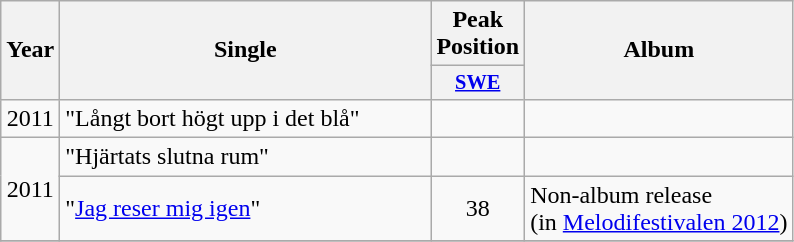<table class="wikitable plainrowheaders" style="text-align:center;" border="1">
<tr>
<th scope="col" rowspan="2">Year</th>
<th scope="col" rowspan="2" style="width:15em;">Single</th>
<th scope="col" colspan="1">Peak Position</th>
<th scope="col" rowspan="2">Album</th>
</tr>
<tr>
<th scope="col" style="width:3em;font-size:85%;"><a href='#'>SWE</a><br></th>
</tr>
<tr>
<td>2011</td>
<td style="text-align:left;">"Långt bort högt upp i det blå"</td>
<td></td>
<td style="text-align:left;"></td>
</tr>
<tr>
<td rowspan="2">2011</td>
<td style="text-align:left;">"Hjärtats slutna rum"</td>
<td></td>
<td style="text-align:left;"></td>
</tr>
<tr>
<td style="text-align:left;">"<a href='#'>Jag reser mig igen</a>"</td>
<td>38</td>
<td style="text-align:left;">Non-album release <br>(in <a href='#'>Melodifestivalen 2012</a>)</td>
</tr>
<tr>
</tr>
</table>
